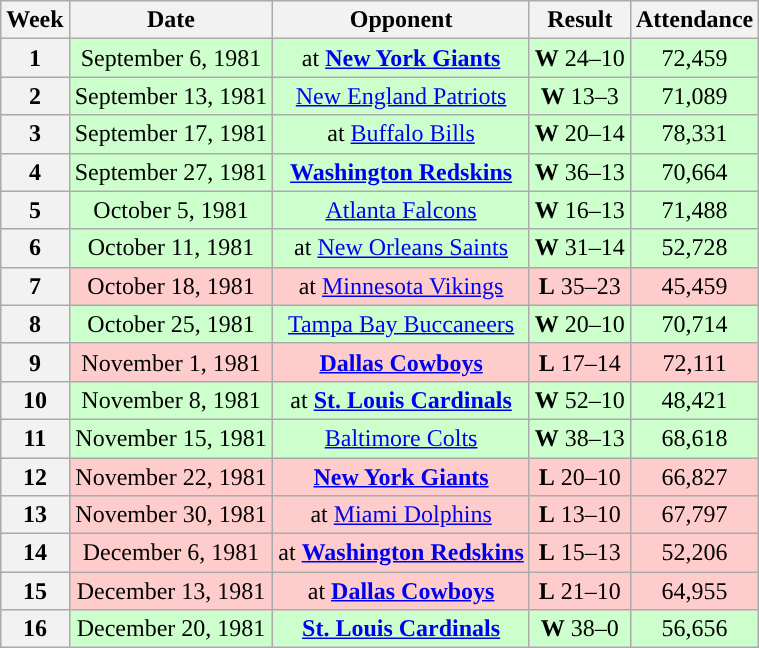<table class="wikitable" style="text-align:center">
<tr>
<th>Week</th>
<th>Date</th>
<th>Opponent</th>
<th>Result</th>
<th>Attendance</th>
</tr>
<tr style="background: #cfc">
<th>1</th>
<td>September 6, 1981</td>
<td>at <strong><a href='#'>New York Giants</a></strong></td>
<td><strong>W</strong> 24–10</td>
<td>72,459</td>
</tr>
<tr style="background: #cfc">
<th>2</th>
<td>September 13, 1981</td>
<td><a href='#'>New England Patriots</a></td>
<td><strong>W</strong> 13–3</td>
<td>71,089</td>
</tr>
<tr style="background: #cfc">
<th>3</th>
<td>September 17, 1981</td>
<td>at <a href='#'>Buffalo Bills</a></td>
<td><strong>W</strong> 20–14</td>
<td>78,331</td>
</tr>
<tr style="background: #cfc">
<th>4</th>
<td>September 27, 1981</td>
<td><strong><a href='#'>Washington Redskins</a></strong></td>
<td><strong>W</strong> 36–13</td>
<td>70,664</td>
</tr>
<tr style="background: #cfc">
<th>5</th>
<td>October 5, 1981</td>
<td><a href='#'>Atlanta Falcons</a></td>
<td><strong>W</strong> 16–13</td>
<td>71,488</td>
</tr>
<tr style="background: #cfc">
<th>6</th>
<td>October 11, 1981</td>
<td>at <a href='#'>New Orleans Saints</a></td>
<td><strong>W</strong> 31–14</td>
<td>52,728</td>
</tr>
<tr style="background: #fcc">
<th>7</th>
<td>October 18, 1981</td>
<td>at <a href='#'>Minnesota Vikings</a></td>
<td><strong>L</strong> 35–23</td>
<td>45,459</td>
</tr>
<tr style="background: #cfc">
<th>8</th>
<td>October 25, 1981</td>
<td><a href='#'>Tampa Bay Buccaneers</a></td>
<td><strong>W</strong> 20–10</td>
<td>70,714</td>
</tr>
<tr style="background: #fcc">
<th>9</th>
<td>November 1, 1981</td>
<td><strong><a href='#'>Dallas Cowboys</a></strong></td>
<td><strong>L</strong> 17–14</td>
<td>72,111</td>
</tr>
<tr style="background: #cfc">
<th>10</th>
<td>November 8, 1981</td>
<td>at <strong><a href='#'>St. Louis Cardinals</a></strong></td>
<td><strong>W</strong> 52–10</td>
<td>48,421</td>
</tr>
<tr style="background: #cfc">
<th>11</th>
<td>November 15, 1981</td>
<td><a href='#'>Baltimore Colts</a></td>
<td><strong>W</strong> 38–13</td>
<td>68,618</td>
</tr>
<tr style="background: #fcc">
<th>12</th>
<td>November 22, 1981</td>
<td><strong><a href='#'>New York Giants</a></strong></td>
<td><strong>L</strong> 20–10</td>
<td>66,827</td>
</tr>
<tr style="background: #fcc">
<th>13</th>
<td>November 30, 1981</td>
<td>at <a href='#'>Miami Dolphins</a></td>
<td><strong>L</strong> 13–10</td>
<td>67,797</td>
</tr>
<tr style="background: #fcc">
<th>14</th>
<td>December 6, 1981</td>
<td>at <strong><a href='#'>Washington Redskins</a></strong></td>
<td><strong>L</strong> 15–13</td>
<td>52,206</td>
</tr>
<tr style="background: #fcc">
<th>15</th>
<td>December 13, 1981</td>
<td>at <strong><a href='#'>Dallas Cowboys</a></strong></td>
<td><strong>L</strong> 21–10</td>
<td>64,955</td>
</tr>
<tr style="background: #cfc">
<th>16</th>
<td>December 20, 1981</td>
<td><strong><a href='#'>St. Louis Cardinals</a></strong></td>
<td><strong>W</strong> 38–0</td>
<td>56,656</td>
</tr>
</table>
